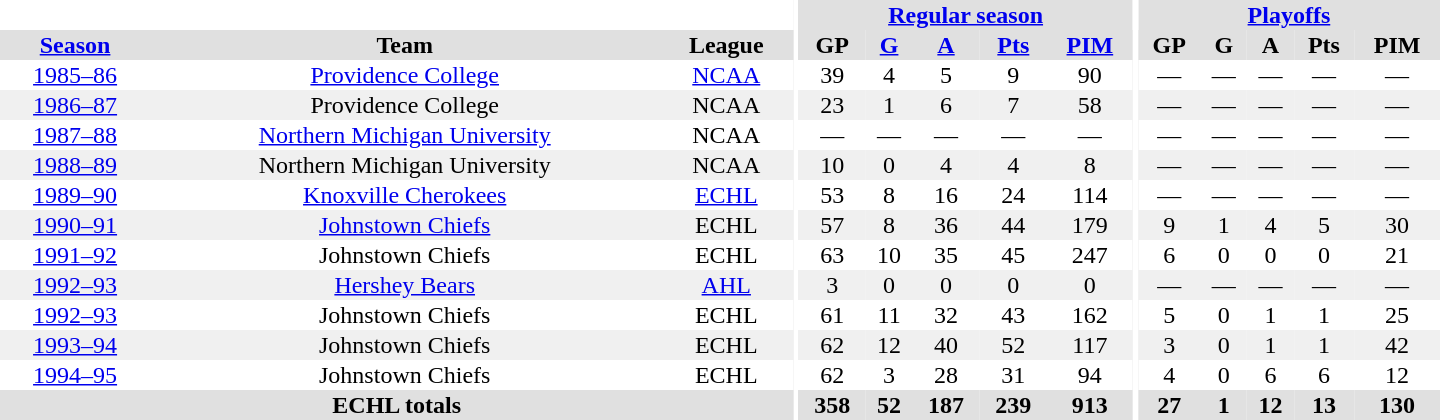<table border="0" cellpadding="1" cellspacing="0" style="text-align:center; width:60em">
<tr bgcolor="#e0e0e0">
<th colspan="3" bgcolor="#ffffff"></th>
<th rowspan="99" bgcolor="#ffffff"></th>
<th colspan="5"><a href='#'>Regular season</a></th>
<th rowspan="99" bgcolor="#ffffff"></th>
<th colspan="5"><a href='#'>Playoffs</a></th>
</tr>
<tr bgcolor="#e0e0e0">
<th><a href='#'>Season</a></th>
<th>Team</th>
<th>League</th>
<th>GP</th>
<th><a href='#'>G</a></th>
<th><a href='#'>A</a></th>
<th><a href='#'>Pts</a></th>
<th><a href='#'>PIM</a></th>
<th>GP</th>
<th>G</th>
<th>A</th>
<th>Pts</th>
<th>PIM</th>
</tr>
<tr>
<td><a href='#'>1985–86</a></td>
<td><a href='#'>Providence College</a></td>
<td><a href='#'>NCAA</a></td>
<td>39</td>
<td>4</td>
<td>5</td>
<td>9</td>
<td>90</td>
<td>—</td>
<td>—</td>
<td>—</td>
<td>—</td>
<td>—</td>
</tr>
<tr bgcolor="#f0f0f0">
<td><a href='#'>1986–87</a></td>
<td>Providence College</td>
<td>NCAA</td>
<td>23</td>
<td>1</td>
<td>6</td>
<td>7</td>
<td>58</td>
<td>—</td>
<td>—</td>
<td>—</td>
<td>—</td>
<td>—</td>
</tr>
<tr>
<td><a href='#'>1987–88</a></td>
<td><a href='#'>Northern Michigan University</a></td>
<td>NCAA</td>
<td>—</td>
<td>—</td>
<td>—</td>
<td>—</td>
<td>—</td>
<td>—</td>
<td>—</td>
<td>—</td>
<td>—</td>
<td>—</td>
</tr>
<tr bgcolor="#f0f0f0">
<td><a href='#'>1988–89</a></td>
<td>Northern Michigan University</td>
<td>NCAA</td>
<td>10</td>
<td>0</td>
<td>4</td>
<td>4</td>
<td>8</td>
<td>—</td>
<td>—</td>
<td>—</td>
<td>—</td>
<td>—</td>
</tr>
<tr>
<td><a href='#'>1989–90</a></td>
<td><a href='#'>Knoxville Cherokees</a></td>
<td><a href='#'>ECHL</a></td>
<td>53</td>
<td>8</td>
<td>16</td>
<td>24</td>
<td>114</td>
<td>—</td>
<td>—</td>
<td>—</td>
<td>—</td>
<td>—</td>
</tr>
<tr bgcolor="#f0f0f0">
<td><a href='#'>1990–91</a></td>
<td><a href='#'>Johnstown Chiefs</a></td>
<td>ECHL</td>
<td>57</td>
<td>8</td>
<td>36</td>
<td>44</td>
<td>179</td>
<td>9</td>
<td>1</td>
<td>4</td>
<td>5</td>
<td>30</td>
</tr>
<tr>
<td><a href='#'>1991–92</a></td>
<td>Johnstown Chiefs</td>
<td>ECHL</td>
<td>63</td>
<td>10</td>
<td>35</td>
<td>45</td>
<td>247</td>
<td>6</td>
<td>0</td>
<td>0</td>
<td>0</td>
<td>21</td>
</tr>
<tr bgcolor="#f0f0f0">
<td><a href='#'>1992–93</a></td>
<td><a href='#'>Hershey Bears</a></td>
<td><a href='#'>AHL</a></td>
<td>3</td>
<td>0</td>
<td>0</td>
<td>0</td>
<td>0</td>
<td>—</td>
<td>—</td>
<td>—</td>
<td>—</td>
<td>—</td>
</tr>
<tr>
<td><a href='#'>1992–93</a></td>
<td>Johnstown Chiefs</td>
<td>ECHL</td>
<td>61</td>
<td>11</td>
<td>32</td>
<td>43</td>
<td>162</td>
<td>5</td>
<td>0</td>
<td>1</td>
<td>1</td>
<td>25</td>
</tr>
<tr bgcolor="#f0f0f0">
<td><a href='#'>1993–94</a></td>
<td>Johnstown Chiefs</td>
<td>ECHL</td>
<td>62</td>
<td>12</td>
<td>40</td>
<td>52</td>
<td>117</td>
<td>3</td>
<td>0</td>
<td>1</td>
<td>1</td>
<td>42</td>
</tr>
<tr>
<td><a href='#'>1994–95</a></td>
<td>Johnstown Chiefs</td>
<td>ECHL</td>
<td>62</td>
<td>3</td>
<td>28</td>
<td>31</td>
<td>94</td>
<td>4</td>
<td>0</td>
<td>6</td>
<td>6</td>
<td>12</td>
</tr>
<tr>
</tr>
<tr ALIGN="center" bgcolor="#e0e0e0">
<th colspan="3">ECHL totals</th>
<th ALIGN="center">358</th>
<th ALIGN="center">52</th>
<th ALIGN="center">187</th>
<th ALIGN="center">239</th>
<th ALIGN="center">913</th>
<th ALIGN="center">27</th>
<th ALIGN="center">1</th>
<th ALIGN="center">12</th>
<th ALIGN="center">13</th>
<th ALIGN="center">130</th>
</tr>
</table>
